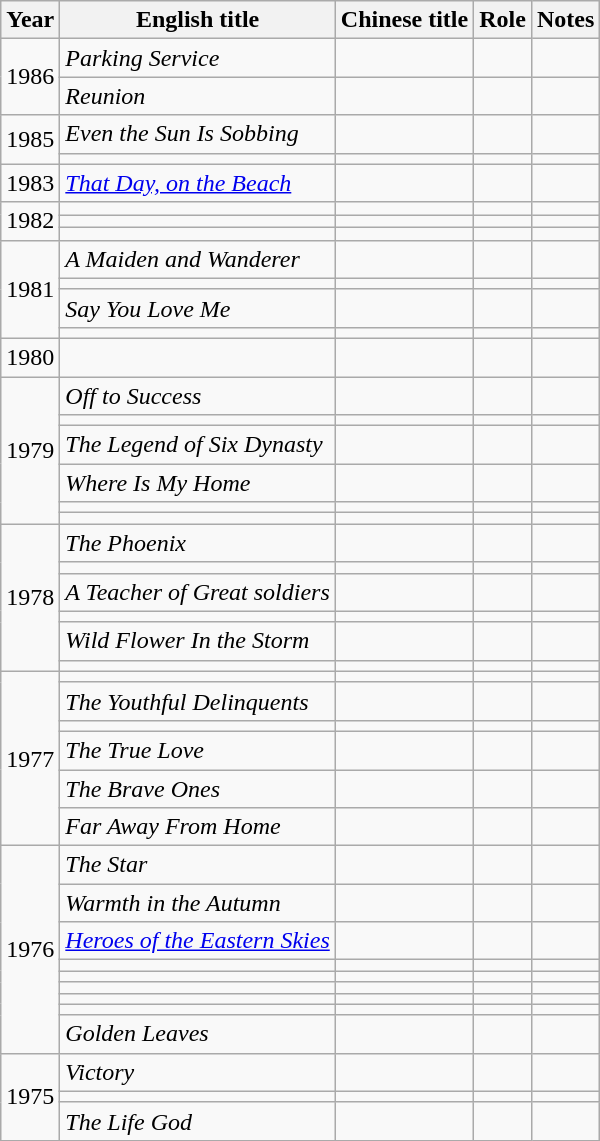<table class="wikitable">
<tr>
<th>Year</th>
<th>English title</th>
<th>Chinese title</th>
<th>Role</th>
<th>Notes</th>
</tr>
<tr>
<td rowspan="2">1986</td>
<td><em>Parking Service</em></td>
<td></td>
<td></td>
<td></td>
</tr>
<tr>
<td><em>Reunion</em></td>
<td></td>
<td></td>
<td></td>
</tr>
<tr>
<td rowspan="2">1985</td>
<td><em>Even the Sun Is Sobbing</em></td>
<td></td>
<td></td>
<td></td>
</tr>
<tr>
<td></td>
<td></td>
<td></td>
<td></td>
</tr>
<tr>
<td>1983</td>
<td><em><a href='#'>That Day, on the Beach</a></em></td>
<td></td>
<td></td>
<td></td>
</tr>
<tr>
<td rowspan="3">1982</td>
<td></td>
<td></td>
<td></td>
<td></td>
</tr>
<tr>
<td></td>
<td></td>
<td></td>
<td></td>
</tr>
<tr>
<td></td>
<td></td>
<td></td>
<td></td>
</tr>
<tr>
<td rowspan="4">1981</td>
<td><em>A Maiden and Wanderer</em></td>
<td></td>
<td></td>
<td></td>
</tr>
<tr>
<td></td>
<td></td>
<td></td>
<td></td>
</tr>
<tr>
<td><em>Say You Love Me</em></td>
<td></td>
<td></td>
<td></td>
</tr>
<tr>
<td></td>
<td></td>
<td></td>
<td></td>
</tr>
<tr>
<td>1980</td>
<td></td>
<td></td>
<td></td>
<td></td>
</tr>
<tr>
<td rowspan="6">1979</td>
<td><em>Off to Success</em></td>
<td></td>
<td></td>
<td></td>
</tr>
<tr>
<td></td>
<td></td>
<td></td>
<td></td>
</tr>
<tr>
<td><em>The Legend of Six Dynasty</em></td>
<td></td>
<td></td>
<td></td>
</tr>
<tr>
<td><em>Where Is My Home</em></td>
<td></td>
<td></td>
<td></td>
</tr>
<tr>
<td></td>
<td></td>
<td></td>
<td></td>
</tr>
<tr>
<td></td>
<td></td>
<td></td>
<td></td>
</tr>
<tr>
<td rowspan="6">1978</td>
<td><em>The Phoenix</em></td>
<td></td>
<td></td>
<td></td>
</tr>
<tr>
<td></td>
<td></td>
<td></td>
<td></td>
</tr>
<tr>
<td><em>A Teacher of Great soldiers</em></td>
<td></td>
<td></td>
<td></td>
</tr>
<tr>
<td></td>
<td></td>
<td></td>
<td></td>
</tr>
<tr>
<td><em>Wild Flower In the Storm</em></td>
<td></td>
<td></td>
<td></td>
</tr>
<tr>
<td></td>
<td></td>
<td></td>
<td></td>
</tr>
<tr>
<td rowspan="6">1977</td>
<td></td>
<td></td>
<td></td>
<td></td>
</tr>
<tr>
<td><em>The Youthful Delinquents</em></td>
<td></td>
<td></td>
<td></td>
</tr>
<tr>
<td></td>
<td></td>
<td></td>
<td></td>
</tr>
<tr>
<td><em>The True Love</em></td>
<td></td>
<td></td>
<td></td>
</tr>
<tr>
<td><em>The Brave Ones</em></td>
<td></td>
<td></td>
<td></td>
</tr>
<tr>
<td><em>Far Away From Home</em></td>
<td></td>
<td></td>
<td></td>
</tr>
<tr>
<td rowspan="9">1976</td>
<td><em>The Star</em></td>
<td></td>
<td></td>
<td></td>
</tr>
<tr>
<td><em>Warmth in the Autumn</em></td>
<td></td>
<td></td>
<td></td>
</tr>
<tr>
<td><em><a href='#'>Heroes of the Eastern Skies</a></em></td>
<td></td>
<td></td>
<td></td>
</tr>
<tr>
<td></td>
<td></td>
<td></td>
<td></td>
</tr>
<tr>
<td></td>
<td></td>
<td></td>
<td></td>
</tr>
<tr>
<td></td>
<td></td>
<td></td>
<td></td>
</tr>
<tr>
<td></td>
<td></td>
<td></td>
<td></td>
</tr>
<tr>
<td></td>
<td></td>
<td></td>
<td></td>
</tr>
<tr>
<td><em>Golden Leaves</em></td>
<td></td>
<td></td>
<td></td>
</tr>
<tr>
<td rowspan="3">1975</td>
<td><em>Victory</em></td>
<td></td>
<td></td>
<td></td>
</tr>
<tr>
<td></td>
<td></td>
<td></td>
<td></td>
</tr>
<tr>
<td><em>The Life God</em></td>
<td></td>
<td></td>
<td></td>
</tr>
</table>
